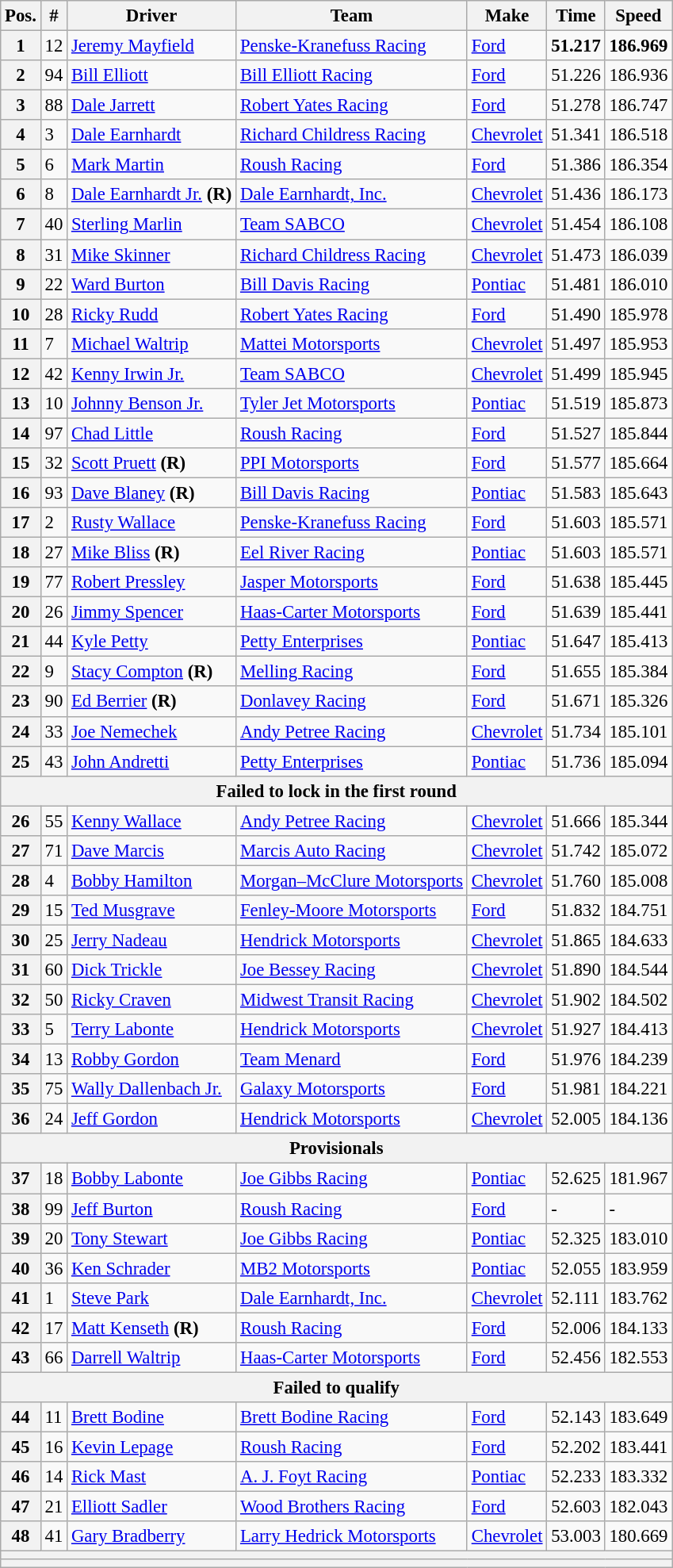<table class="wikitable" style="font-size:95%">
<tr>
<th>Pos.</th>
<th>#</th>
<th>Driver</th>
<th>Team</th>
<th>Make</th>
<th>Time</th>
<th>Speed</th>
</tr>
<tr>
<th>1</th>
<td>12</td>
<td><a href='#'>Jeremy Mayfield</a></td>
<td><a href='#'>Penske-Kranefuss Racing</a></td>
<td><a href='#'>Ford</a></td>
<td><strong>51.217</strong></td>
<td><strong>186.969</strong></td>
</tr>
<tr>
<th>2</th>
<td>94</td>
<td><a href='#'>Bill Elliott</a></td>
<td><a href='#'>Bill Elliott Racing</a></td>
<td><a href='#'>Ford</a></td>
<td>51.226</td>
<td>186.936</td>
</tr>
<tr>
<th>3</th>
<td>88</td>
<td><a href='#'>Dale Jarrett</a></td>
<td><a href='#'>Robert Yates Racing</a></td>
<td><a href='#'>Ford</a></td>
<td>51.278</td>
<td>186.747</td>
</tr>
<tr>
<th>4</th>
<td>3</td>
<td><a href='#'>Dale Earnhardt</a></td>
<td><a href='#'>Richard Childress Racing</a></td>
<td><a href='#'>Chevrolet</a></td>
<td>51.341</td>
<td>186.518</td>
</tr>
<tr>
<th>5</th>
<td>6</td>
<td><a href='#'>Mark Martin</a></td>
<td><a href='#'>Roush Racing</a></td>
<td><a href='#'>Ford</a></td>
<td>51.386</td>
<td>186.354</td>
</tr>
<tr>
<th>6</th>
<td>8</td>
<td><a href='#'>Dale Earnhardt Jr.</a> <strong>(R)</strong></td>
<td><a href='#'>Dale Earnhardt, Inc.</a></td>
<td><a href='#'>Chevrolet</a></td>
<td>51.436</td>
<td>186.173</td>
</tr>
<tr>
<th>7</th>
<td>40</td>
<td><a href='#'>Sterling Marlin</a></td>
<td><a href='#'>Team SABCO</a></td>
<td><a href='#'>Chevrolet</a></td>
<td>51.454</td>
<td>186.108</td>
</tr>
<tr>
<th>8</th>
<td>31</td>
<td><a href='#'>Mike Skinner</a></td>
<td><a href='#'>Richard Childress Racing</a></td>
<td><a href='#'>Chevrolet</a></td>
<td>51.473</td>
<td>186.039</td>
</tr>
<tr>
<th>9</th>
<td>22</td>
<td><a href='#'>Ward Burton</a></td>
<td><a href='#'>Bill Davis Racing</a></td>
<td><a href='#'>Pontiac</a></td>
<td>51.481</td>
<td>186.010</td>
</tr>
<tr>
<th>10</th>
<td>28</td>
<td><a href='#'>Ricky Rudd</a></td>
<td><a href='#'>Robert Yates Racing</a></td>
<td><a href='#'>Ford</a></td>
<td>51.490</td>
<td>185.978</td>
</tr>
<tr>
<th>11</th>
<td>7</td>
<td><a href='#'>Michael Waltrip</a></td>
<td><a href='#'>Mattei Motorsports</a></td>
<td><a href='#'>Chevrolet</a></td>
<td>51.497</td>
<td>185.953</td>
</tr>
<tr>
<th>12</th>
<td>42</td>
<td><a href='#'>Kenny Irwin Jr.</a></td>
<td><a href='#'>Team SABCO</a></td>
<td><a href='#'>Chevrolet</a></td>
<td>51.499</td>
<td>185.945</td>
</tr>
<tr>
<th>13</th>
<td>10</td>
<td><a href='#'>Johnny Benson Jr.</a></td>
<td><a href='#'>Tyler Jet Motorsports</a></td>
<td><a href='#'>Pontiac</a></td>
<td>51.519</td>
<td>185.873</td>
</tr>
<tr>
<th>14</th>
<td>97</td>
<td><a href='#'>Chad Little</a></td>
<td><a href='#'>Roush Racing</a></td>
<td><a href='#'>Ford</a></td>
<td>51.527</td>
<td>185.844</td>
</tr>
<tr>
<th>15</th>
<td>32</td>
<td><a href='#'>Scott Pruett</a> <strong>(R)</strong></td>
<td><a href='#'>PPI Motorsports</a></td>
<td><a href='#'>Ford</a></td>
<td>51.577</td>
<td>185.664</td>
</tr>
<tr>
<th>16</th>
<td>93</td>
<td><a href='#'>Dave Blaney</a> <strong>(R)</strong></td>
<td><a href='#'>Bill Davis Racing</a></td>
<td><a href='#'>Pontiac</a></td>
<td>51.583</td>
<td>185.643</td>
</tr>
<tr>
<th>17</th>
<td>2</td>
<td><a href='#'>Rusty Wallace</a></td>
<td><a href='#'>Penske-Kranefuss Racing</a></td>
<td><a href='#'>Ford</a></td>
<td>51.603</td>
<td>185.571</td>
</tr>
<tr>
<th>18</th>
<td>27</td>
<td><a href='#'>Mike Bliss</a> <strong>(R)</strong></td>
<td><a href='#'>Eel River Racing</a></td>
<td><a href='#'>Pontiac</a></td>
<td>51.603</td>
<td>185.571</td>
</tr>
<tr>
<th>19</th>
<td>77</td>
<td><a href='#'>Robert Pressley</a></td>
<td><a href='#'>Jasper Motorsports</a></td>
<td><a href='#'>Ford</a></td>
<td>51.638</td>
<td>185.445</td>
</tr>
<tr>
<th>20</th>
<td>26</td>
<td><a href='#'>Jimmy Spencer</a></td>
<td><a href='#'>Haas-Carter Motorsports</a></td>
<td><a href='#'>Ford</a></td>
<td>51.639</td>
<td>185.441</td>
</tr>
<tr>
<th>21</th>
<td>44</td>
<td><a href='#'>Kyle Petty</a></td>
<td><a href='#'>Petty Enterprises</a></td>
<td><a href='#'>Pontiac</a></td>
<td>51.647</td>
<td>185.413</td>
</tr>
<tr>
<th>22</th>
<td>9</td>
<td><a href='#'>Stacy Compton</a> <strong>(R)</strong></td>
<td><a href='#'>Melling Racing</a></td>
<td><a href='#'>Ford</a></td>
<td>51.655</td>
<td>185.384</td>
</tr>
<tr>
<th>23</th>
<td>90</td>
<td><a href='#'>Ed Berrier</a> <strong>(R)</strong></td>
<td><a href='#'>Donlavey Racing</a></td>
<td><a href='#'>Ford</a></td>
<td>51.671</td>
<td>185.326</td>
</tr>
<tr>
<th>24</th>
<td>33</td>
<td><a href='#'>Joe Nemechek</a></td>
<td><a href='#'>Andy Petree Racing</a></td>
<td><a href='#'>Chevrolet</a></td>
<td>51.734</td>
<td>185.101</td>
</tr>
<tr>
<th>25</th>
<td>43</td>
<td><a href='#'>John Andretti</a></td>
<td><a href='#'>Petty Enterprises</a></td>
<td><a href='#'>Pontiac</a></td>
<td>51.736</td>
<td>185.094</td>
</tr>
<tr>
<th colspan="7">Failed to lock in the first round</th>
</tr>
<tr>
<th>26</th>
<td>55</td>
<td><a href='#'>Kenny Wallace</a></td>
<td><a href='#'>Andy Petree Racing</a></td>
<td><a href='#'>Chevrolet</a></td>
<td>51.666</td>
<td>185.344</td>
</tr>
<tr>
<th>27</th>
<td>71</td>
<td><a href='#'>Dave Marcis</a></td>
<td><a href='#'>Marcis Auto Racing</a></td>
<td><a href='#'>Chevrolet</a></td>
<td>51.742</td>
<td>185.072</td>
</tr>
<tr>
<th>28</th>
<td>4</td>
<td><a href='#'>Bobby Hamilton</a></td>
<td><a href='#'>Morgan–McClure Motorsports</a></td>
<td><a href='#'>Chevrolet</a></td>
<td>51.760</td>
<td>185.008</td>
</tr>
<tr>
<th>29</th>
<td>15</td>
<td><a href='#'>Ted Musgrave</a></td>
<td><a href='#'>Fenley-Moore Motorsports</a></td>
<td><a href='#'>Ford</a></td>
<td>51.832</td>
<td>184.751</td>
</tr>
<tr>
<th>30</th>
<td>25</td>
<td><a href='#'>Jerry Nadeau</a></td>
<td><a href='#'>Hendrick Motorsports</a></td>
<td><a href='#'>Chevrolet</a></td>
<td>51.865</td>
<td>184.633</td>
</tr>
<tr>
<th>31</th>
<td>60</td>
<td><a href='#'>Dick Trickle</a></td>
<td><a href='#'>Joe Bessey Racing</a></td>
<td><a href='#'>Chevrolet</a></td>
<td>51.890</td>
<td>184.544</td>
</tr>
<tr>
<th>32</th>
<td>50</td>
<td><a href='#'>Ricky Craven</a></td>
<td><a href='#'>Midwest Transit Racing</a></td>
<td><a href='#'>Chevrolet</a></td>
<td>51.902</td>
<td>184.502</td>
</tr>
<tr>
<th>33</th>
<td>5</td>
<td><a href='#'>Terry Labonte</a></td>
<td><a href='#'>Hendrick Motorsports</a></td>
<td><a href='#'>Chevrolet</a></td>
<td>51.927</td>
<td>184.413</td>
</tr>
<tr>
<th>34</th>
<td>13</td>
<td><a href='#'>Robby Gordon</a></td>
<td><a href='#'>Team Menard</a></td>
<td><a href='#'>Ford</a></td>
<td>51.976</td>
<td>184.239</td>
</tr>
<tr>
<th>35</th>
<td>75</td>
<td><a href='#'>Wally Dallenbach Jr.</a></td>
<td><a href='#'>Galaxy Motorsports</a></td>
<td><a href='#'>Ford</a></td>
<td>51.981</td>
<td>184.221</td>
</tr>
<tr>
<th>36</th>
<td>24</td>
<td><a href='#'>Jeff Gordon</a></td>
<td><a href='#'>Hendrick Motorsports</a></td>
<td><a href='#'>Chevrolet</a></td>
<td>52.005</td>
<td>184.136</td>
</tr>
<tr>
<th colspan="7">Provisionals</th>
</tr>
<tr>
<th>37</th>
<td>18</td>
<td><a href='#'>Bobby Labonte</a></td>
<td><a href='#'>Joe Gibbs Racing</a></td>
<td><a href='#'>Pontiac</a></td>
<td>52.625</td>
<td>181.967</td>
</tr>
<tr>
<th>38</th>
<td>99</td>
<td><a href='#'>Jeff Burton</a></td>
<td><a href='#'>Roush Racing</a></td>
<td><a href='#'>Ford</a></td>
<td>-</td>
<td>-</td>
</tr>
<tr>
<th>39</th>
<td>20</td>
<td><a href='#'>Tony Stewart</a></td>
<td><a href='#'>Joe Gibbs Racing</a></td>
<td><a href='#'>Pontiac</a></td>
<td>52.325</td>
<td>183.010</td>
</tr>
<tr>
<th>40</th>
<td>36</td>
<td><a href='#'>Ken Schrader</a></td>
<td><a href='#'>MB2 Motorsports</a></td>
<td><a href='#'>Pontiac</a></td>
<td>52.055</td>
<td>183.959</td>
</tr>
<tr>
<th>41</th>
<td>1</td>
<td><a href='#'>Steve Park</a></td>
<td><a href='#'>Dale Earnhardt, Inc.</a></td>
<td><a href='#'>Chevrolet</a></td>
<td>52.111</td>
<td>183.762</td>
</tr>
<tr>
<th>42</th>
<td>17</td>
<td><a href='#'>Matt Kenseth</a> <strong>(R)</strong></td>
<td><a href='#'>Roush Racing</a></td>
<td><a href='#'>Ford</a></td>
<td>52.006</td>
<td>184.133</td>
</tr>
<tr>
<th>43</th>
<td>66</td>
<td><a href='#'>Darrell Waltrip</a></td>
<td><a href='#'>Haas-Carter Motorsports</a></td>
<td><a href='#'>Ford</a></td>
<td>52.456</td>
<td>182.553</td>
</tr>
<tr>
<th colspan="7">Failed to qualify</th>
</tr>
<tr>
<th>44</th>
<td>11</td>
<td><a href='#'>Brett Bodine</a></td>
<td><a href='#'>Brett Bodine Racing</a></td>
<td><a href='#'>Ford</a></td>
<td>52.143</td>
<td>183.649</td>
</tr>
<tr>
<th>45</th>
<td>16</td>
<td><a href='#'>Kevin Lepage</a></td>
<td><a href='#'>Roush Racing</a></td>
<td><a href='#'>Ford</a></td>
<td>52.202</td>
<td>183.441</td>
</tr>
<tr>
<th>46</th>
<td>14</td>
<td><a href='#'>Rick Mast</a></td>
<td><a href='#'>A. J. Foyt Racing</a></td>
<td><a href='#'>Pontiac</a></td>
<td>52.233</td>
<td>183.332</td>
</tr>
<tr>
<th>47</th>
<td>21</td>
<td><a href='#'>Elliott Sadler</a></td>
<td><a href='#'>Wood Brothers Racing</a></td>
<td><a href='#'>Ford</a></td>
<td>52.603</td>
<td>182.043</td>
</tr>
<tr>
<th>48</th>
<td>41</td>
<td><a href='#'>Gary Bradberry</a></td>
<td><a href='#'>Larry Hedrick Motorsports</a></td>
<td><a href='#'>Chevrolet</a></td>
<td>53.003</td>
<td>180.669</td>
</tr>
<tr>
<th colspan="7"></th>
</tr>
<tr>
<th colspan="7"></th>
</tr>
</table>
